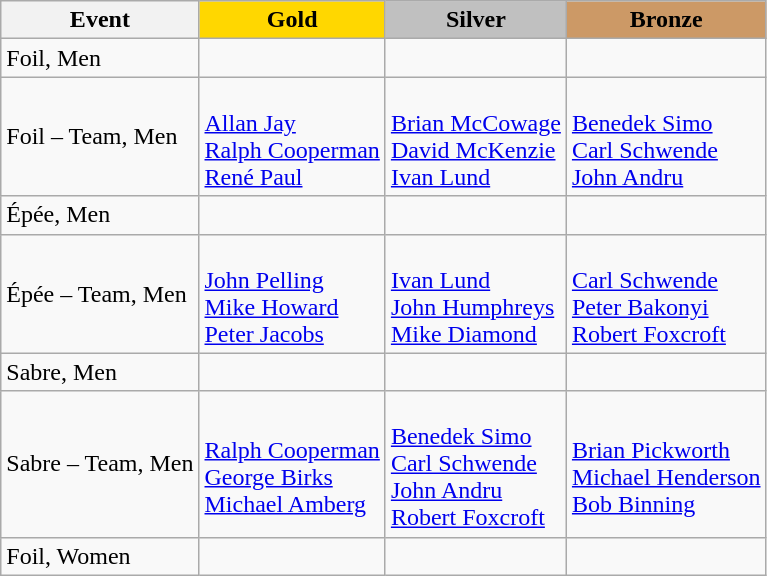<table class="wikitable">
<tr>
<th scope="col">Event</th>
<th scope="col" style="background-color:gold;">Gold</th>
<th scope="col"  style="background-color:silver;">Silver</th>
<th scope="col"  style="background-color:#cc9966;">Bronze</th>
</tr>
<tr>
<td>Foil, Men</td>
<td></td>
<td></td>
<td></td>
</tr>
<tr>
<td>Foil – Team, Men</td>
<td><br><a href='#'>Allan Jay</a><br><a href='#'>Ralph Cooperman</a><br><a href='#'>René Paul</a></td>
<td><br><a href='#'>Brian McCowage</a><br><a href='#'>David McKenzie</a><br><a href='#'>Ivan Lund</a></td>
<td><br><a href='#'>Benedek Simo</a><br><a href='#'>Carl Schwende</a><br><a href='#'>John Andru</a></td>
</tr>
<tr>
<td>Épée, Men</td>
<td></td>
<td></td>
<td></td>
</tr>
<tr>
<td>Épée – Team, Men</td>
<td><br><a href='#'>John Pelling</a><br><a href='#'>Mike Howard</a><br><a href='#'>Peter Jacobs</a></td>
<td><br><a href='#'>Ivan Lund</a><br><a href='#'>John Humphreys</a><br><a href='#'>Mike Diamond</a></td>
<td><br><a href='#'>Carl Schwende</a><br><a href='#'>Peter Bakonyi</a><br><a href='#'>Robert Foxcroft</a></td>
</tr>
<tr>
<td>Sabre, Men</td>
<td></td>
<td></td>
<td></td>
</tr>
<tr>
<td>Sabre – Team, Men</td>
<td><br><a href='#'>Ralph Cooperman</a><br><a href='#'>George Birks</a><br><a href='#'>Michael Amberg</a></td>
<td><br><a href='#'>Benedek Simo</a><br><a href='#'>Carl Schwende</a><br><a href='#'>John Andru</a><br><a href='#'>Robert Foxcroft</a></td>
<td><br><a href='#'>Brian Pickworth</a><br><a href='#'>Michael Henderson</a><br><a href='#'>Bob Binning</a></td>
</tr>
<tr>
<td>Foil, Women</td>
<td></td>
<td></td>
<td></td>
</tr>
</table>
